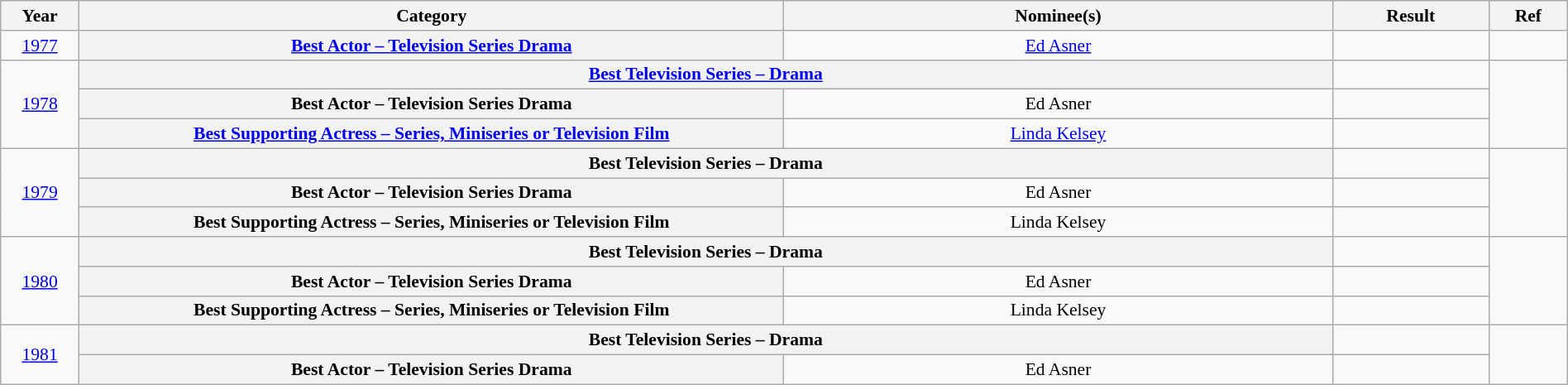<table class="wikitable plainrowheaders" style="font-size: 90%; text-align:center" width=100%>
<tr>
<th scope="col" width="5%">Year</th>
<th scope="col" width="45%">Category</th>
<th scope="col" width="35%">Nominee(s)</th>
<th scope="col" width="10%">Result</th>
<th scope="col" width="5%">Ref</th>
</tr>
<tr>
<td><a href='#'>1977</a></td>
<th scope="row" style="text-align:center"><a href='#'>Best Actor – Television Series Drama</a></th>
<td><a href='#'>Ed Asner</a> </td>
<td></td>
<td></td>
</tr>
<tr>
<td rowspan="3"><a href='#'>1978</a></td>
<th scope="row" style="text-align:center" colspan="2"><a href='#'>Best Television Series – Drama</a></th>
<td></td>
<td rowspan="3"></td>
</tr>
<tr>
<th scope="row" style="text-align:center">Best Actor – Television Series Drama</th>
<td>Ed Asner </td>
<td></td>
</tr>
<tr>
<th scope="row" style="text-align:center"><a href='#'>Best Supporting Actress – Series, Miniseries or Television Film</a></th>
<td><a href='#'>Linda Kelsey</a> </td>
<td></td>
</tr>
<tr>
<td rowspan="3"><a href='#'>1979</a></td>
<th scope="row" style="text-align:center" colspan="2">Best Television Series – Drama</th>
<td></td>
<td rowspan="3"></td>
</tr>
<tr>
<th scope="row" style="text-align:center">Best Actor – Television Series Drama</th>
<td>Ed Asner </td>
<td></td>
</tr>
<tr>
<th scope="row" style="text-align:center">Best Supporting Actress – Series, Miniseries or Television Film</th>
<td>Linda Kelsey </td>
<td></td>
</tr>
<tr>
<td rowspan="3"><a href='#'>1980</a></td>
<th scope="row" style="text-align:center" colspan="2">Best Television Series – Drama</th>
<td></td>
<td rowspan="3"></td>
</tr>
<tr>
<th scope="row" style="text-align:center">Best Actor – Television Series Drama</th>
<td>Ed Asner </td>
<td></td>
</tr>
<tr>
<th scope="row" style="text-align:center">Best Supporting Actress – Series, Miniseries or Television Film</th>
<td>Linda Kelsey </td>
<td></td>
</tr>
<tr>
<td rowspan="2"><a href='#'>1981</a></td>
<th scope="row" style="text-align:center" colspan="2">Best Television Series – Drama</th>
<td></td>
<td rowspan="2"></td>
</tr>
<tr>
<th scope="row" style="text-align:center">Best Actor – Television Series Drama</th>
<td>Ed Asner </td>
<td></td>
</tr>
</table>
